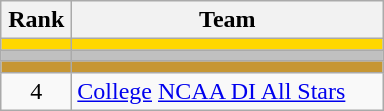<table class="wikitable" style="text-align:center;">
<tr>
<th width=40>Rank</th>
<th width=200>Team</th>
</tr>
<tr bgcolor="gold">
<td></td>
<td style="text-align:left;"></td>
</tr>
<tr bgcolor="silver">
<td></td>
<td style="text-align:left;"></td>
</tr>
<tr bgcolor="#C69633">
<td></td>
<td style="text-align:left;"></td>
</tr>
<tr>
<td>4</td>
<td style="text-align:left;"> <a href='#'>College</a> <a href='#'>NCAA DI All Stars</a></td>
</tr>
</table>
